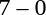<table style="text-align:center">
<tr>
<th width=200></th>
<th width=100></th>
<th width=200></th>
</tr>
<tr>
<td align=right><strong></strong></td>
<td>7 – 0</td>
<td align=left></td>
</tr>
</table>
